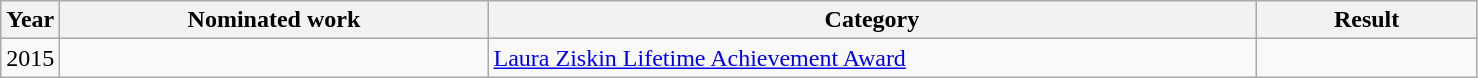<table class=wikitable>
<tr>
<th width=4%>Year</th>
<th width=29%>Nominated work</th>
<th width=52%>Category</th>
<th width=15%>Result</th>
</tr>
<tr>
<td align=center>2015</td>
<td></td>
<td><a href='#'>Laura Ziskin Lifetime Achievement Award</a></td>
<td></td>
</tr>
</table>
